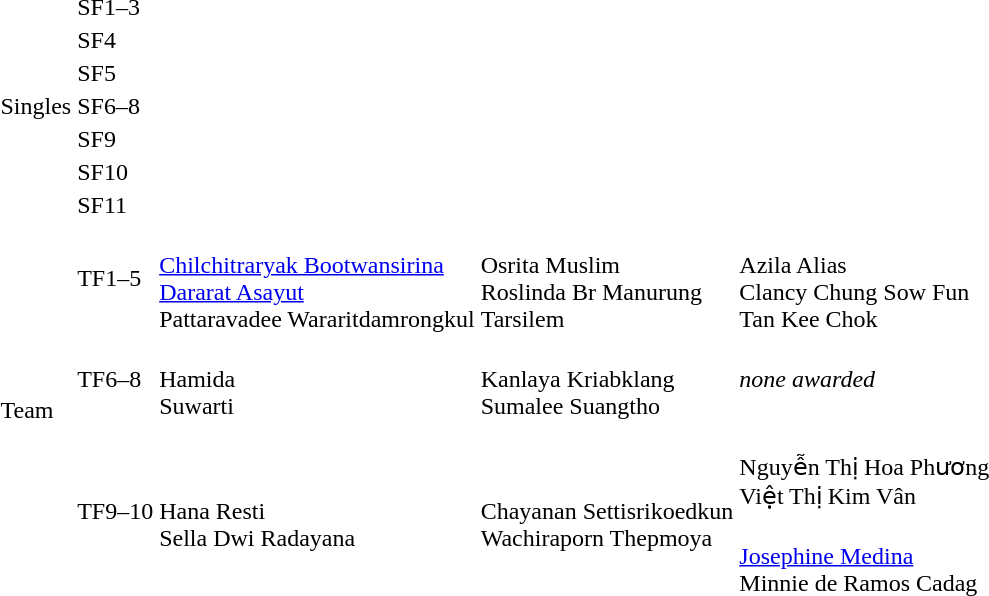<table>
<tr>
<td rowspan="13">Singles</td>
<td rowspan="2">SF1–3</td>
<td rowspan="2"></td>
<td rowspan="2" nowrap=true></td>
<td></td>
</tr>
<tr>
<td nowrap=true></td>
</tr>
<tr>
<td rowspan="2">SF4</td>
<td rowspan="2"></td>
<td rowspan="2"></td>
<td></td>
</tr>
<tr>
<td></td>
</tr>
<tr>
<td rowspan="2">SF5</td>
<td rowspan="2"></td>
<td rowspan="2"></td>
<td></td>
</tr>
<tr>
<td></td>
</tr>
<tr>
<td rowspan="2">SF6–8</td>
<td rowspan="2"></td>
<td rowspan="2"></td>
<td></td>
</tr>
<tr>
<td></td>
</tr>
<tr>
<td rowspan="2">SF9</td>
<td rowspan="2"></td>
<td rowspan="2"></td>
<td></td>
</tr>
<tr>
<td></td>
</tr>
<tr>
<td rowspan="2">SF10</td>
<td rowspan="2"></td>
<td rowspan="2"></td>
<td></td>
</tr>
<tr>
<td></td>
</tr>
<tr>
<td>SF11</td>
<td></td>
<td></td>
<td></td>
</tr>
<tr>
<td rowspan="4">Team</td>
<td>TF1–5</td>
<td nowrap=true><br><a href='#'>Chilchitraryak Bootwansirina</a><br><a href='#'>Dararat Asayut</a><br>Pattaravadee Wararitdamrongkul</td>
<td><br>Osrita Muslim<br>Roslinda Br Manurung<br>Tarsilem</td>
<td><br>Azila Alias<br>Clancy Chung Sow Fun<br>Tan Kee Chok</td>
</tr>
<tr>
<td>TF6–8</td>
<td><br>Hamida<br>Suwarti</td>
<td><br>Kanlaya Kriabklang<br>Sumalee Suangtho</td>
<td><em>none awarded</em></td>
</tr>
<tr>
<td rowspan="2">TF9–10</td>
<td rowspan="2"><br>Hana Resti<br>Sella Dwi Radayana</td>
<td rowspan="2"><br>Chayanan Settisrikoedkun<br>Wachiraporn Thepmoya</td>
<td><br>Nguyễn Thị Hoa Phương<br>Việt Thị Kim Vân</td>
</tr>
<tr>
<td><br><a href='#'>Josephine Medina</a><br>Minnie de Ramos Cadag</td>
</tr>
</table>
